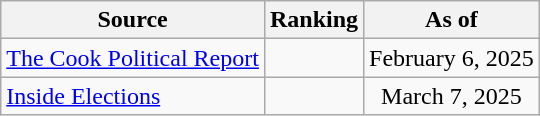<table class="wikitable" style="text-align:center">
<tr>
<th>Source</th>
<th>Ranking</th>
<th>As of</th>
</tr>
<tr>
<td align=left><a href='#'>The Cook Political Report</a></td>
<td></td>
<td>February 6, 2025</td>
</tr>
<tr>
<td align=left><a href='#'>Inside Elections</a></td>
<td></td>
<td>March 7, 2025</td>
</tr>
</table>
